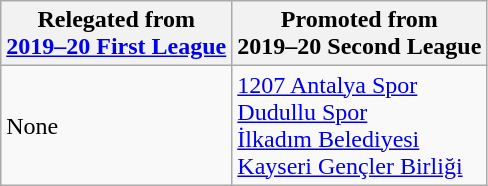<table class="wikitable">
<tr>
<th>Relegated from<br><a href='#'>2019–20 First League</a></th>
<th>Promoted from<br>2019–20 Second League</th>
</tr>
<tr>
<td>None</td>
<td><a href='#'>1207 Antalya Spor</a><br><a href='#'>Dudullu Spor</a><br><a href='#'>İlkadım Belediyesi</a><br><a href='#'>Kayseri Gençler Birliği</a></td>
</tr>
</table>
